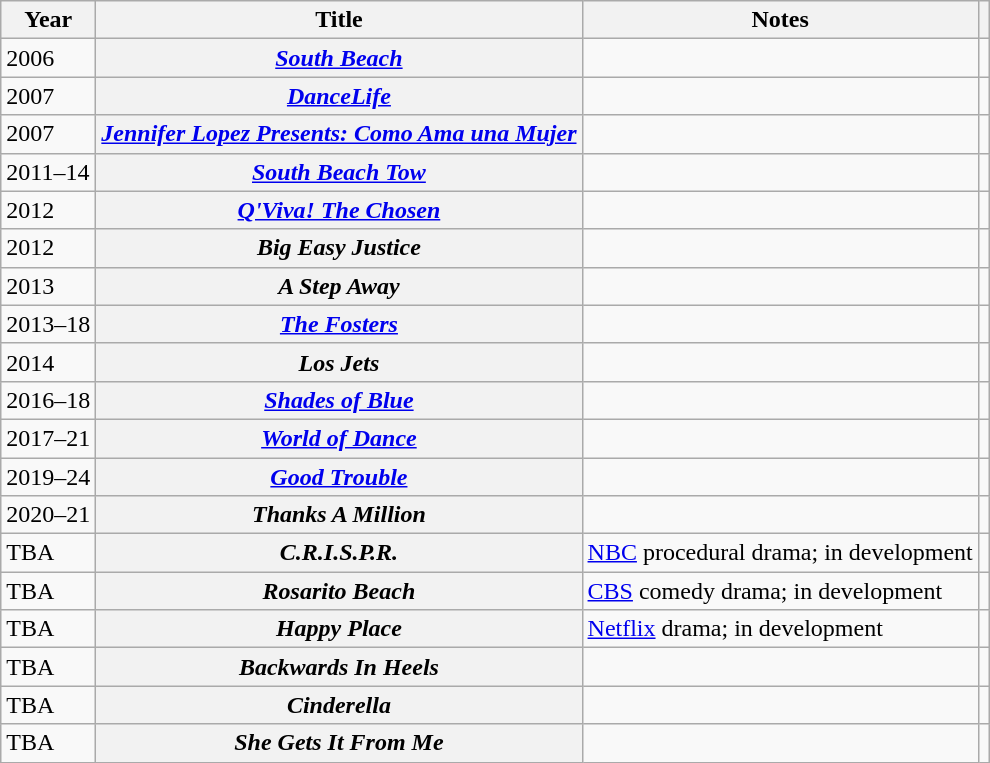<table class="wikitable sortable plainrowheaders">
<tr>
<th scope="col">Year</th>
<th scope="col">Title</th>
<th scope="col">Notes</th>
<th scope="col" class="unsortable"></th>
</tr>
<tr>
<td>2006</td>
<th scope="row"><em><a href='#'>South Beach</a></em></th>
<td></td>
<td></td>
</tr>
<tr>
<td>2007</td>
<th scope="row"><em><a href='#'>DanceLife</a></em></th>
<td></td>
<td></td>
</tr>
<tr>
<td>2007</td>
<th scope="row"><em><a href='#'>Jennifer Lopez Presents: Como Ama una Mujer</a></em></th>
<td></td>
<td></td>
</tr>
<tr>
<td>2011–14</td>
<th scope="row"><em><a href='#'>South Beach Tow</a></em></th>
<td></td>
<td></td>
</tr>
<tr>
<td>2012</td>
<th scope="row"><em><a href='#'>Q'Viva! The Chosen</a></em></th>
<td></td>
<td></td>
</tr>
<tr>
<td>2012</td>
<th scope="row"><em>Big Easy Justice</em></th>
<td></td>
<td></td>
</tr>
<tr>
<td>2013</td>
<th scope="row"><em>A Step Away</em></th>
<td></td>
<td></td>
</tr>
<tr>
<td>2013–18</td>
<th scope="row"><em><a href='#'>The Fosters</a></em></th>
<td></td>
<td></td>
</tr>
<tr>
<td>2014</td>
<th scope="row"><em>Los Jets</em></th>
<td></td>
<td></td>
</tr>
<tr>
<td>2016–18</td>
<th scope="row"><em><a href='#'>Shades of Blue</a></em></th>
<td></td>
<td></td>
</tr>
<tr>
<td>2017–21</td>
<th scope="row"><em><a href='#'>World of Dance</a></em></th>
<td></td>
<td></td>
</tr>
<tr>
<td>2019–24</td>
<th scope="row"><em><a href='#'>Good Trouble</a></em></th>
<td></td>
<td></td>
</tr>
<tr>
<td>2020–21</td>
<th scope="row"><em>Thanks A Million</em></th>
<td></td>
<td></td>
</tr>
<tr>
<td>TBA</td>
<th scope="row"><em>C.R.I.S.P.R.</em></th>
<td><a href='#'>NBC</a> procedural drama; in development</td>
<td></td>
</tr>
<tr>
<td>TBA</td>
<th scope="row"><em>Rosarito Beach</em></th>
<td><a href='#'>CBS</a> comedy drama; in development</td>
<td></td>
</tr>
<tr>
<td>TBA</td>
<th scope="row"><em>Happy Place</em></th>
<td><a href='#'>Netflix</a> drama; in development</td>
<td></td>
</tr>
<tr>
<td>TBA</td>
<th scope="row"><em>Backwards In Heels</em></th>
<td></td>
<td></td>
</tr>
<tr>
<td>TBA</td>
<th scope="row"><em>Cinderella</em></th>
<td></td>
<td></td>
</tr>
<tr>
<td>TBA</td>
<th scope="row"><em>She Gets It From Me</em></th>
<td></td>
<td></td>
</tr>
</table>
